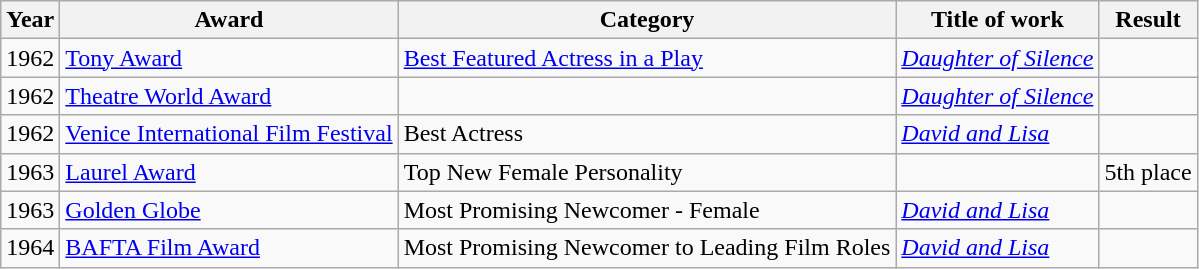<table class="wikitable sortable">
<tr>
<th>Year</th>
<th>Award</th>
<th>Category</th>
<th>Title of work</th>
<th>Result</th>
</tr>
<tr>
<td>1962</td>
<td><a href='#'>Tony Award</a></td>
<td><a href='#'>Best Featured Actress in a Play</a></td>
<td><em><a href='#'>Daughter of Silence</a></em></td>
<td></td>
</tr>
<tr>
<td>1962</td>
<td><a href='#'>Theatre World Award</a></td>
<td></td>
<td><em><a href='#'>Daughter of Silence</a></em></td>
<td></td>
</tr>
<tr>
<td>1962</td>
<td><a href='#'>Venice International Film Festival</a></td>
<td>Best Actress</td>
<td><em><a href='#'>David and Lisa</a></em></td>
<td></td>
</tr>
<tr>
<td>1963</td>
<td><a href='#'>Laurel Award</a></td>
<td>Top New Female Personality</td>
<td></td>
<td>5th place</td>
</tr>
<tr>
<td>1963</td>
<td><a href='#'>Golden Globe</a></td>
<td>Most Promising Newcomer - Female</td>
<td><em><a href='#'>David and Lisa</a></em></td>
<td></td>
</tr>
<tr>
<td>1964</td>
<td><a href='#'>BAFTA Film Award</a></td>
<td>Most Promising Newcomer to Leading Film Roles</td>
<td><em><a href='#'>David and Lisa</a></em></td>
<td></td>
</tr>
</table>
